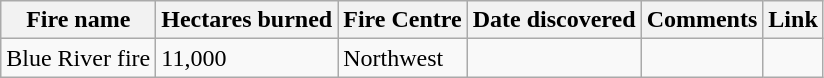<table class="wikitable sortable">
<tr>
<th>Fire name</th>
<th>Hectares burned</th>
<th>Fire Centre</th>
<th>Date discovered</th>
<th>Comments</th>
<th>Link</th>
</tr>
<tr>
<td>Blue River fire</td>
<td>11,000</td>
<td>Northwest</td>
<td></td>
<td></td>
<td></td>
</tr>
</table>
